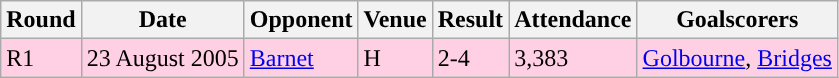<table class="wikitable">
<tr>
<th>Round</th>
<th>Date</th>
<th>Opponent</th>
<th>Venue</th>
<th>Result</th>
<th>Attendance</th>
<th>Goalscorers</th>
</tr>
<tr style="background-color: #ffd0e3;">
<td>R1</td>
<td>23 August 2005</td>
<td><a href='#'>Barnet</a></td>
<td>H</td>
<td>2-4</td>
<td>3,383</td>
<td><a href='#'>Golbourne</a>, <a href='#'>Bridges</a></td>
</tr>
</table>
